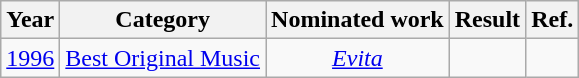<table class="wikitable plainrowheaders" style="text-align:center;">
<tr>
<th>Year</th>
<th>Category</th>
<th>Nominated work</th>
<th>Result</th>
<th>Ref.</th>
</tr>
<tr>
<td><a href='#'>1996</a></td>
<td><a href='#'>Best Original Music</a></td>
<td><em><a href='#'>Evita</a></em></td>
<td></td>
<td></td>
</tr>
</table>
